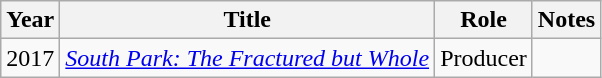<table class="wikitable sortable">
<tr>
<th>Year</th>
<th>Title</th>
<th>Role</th>
<th>Notes</th>
</tr>
<tr>
<td>2017</td>
<td><em><a href='#'>South Park: The Fractured but Whole</a></em></td>
<td>Producer</td>
<td></td>
</tr>
</table>
